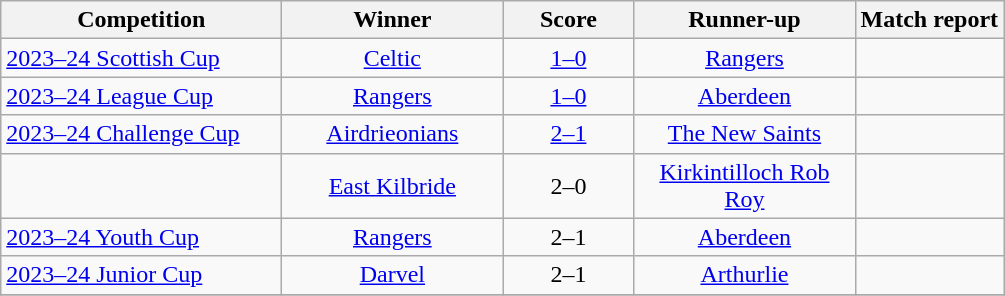<table class="wikitable" style="text-align:center">
<tr>
<th width=180>Competition</th>
<th width=140>Winner</th>
<th width=80>Score</th>
<th width=140>Runner-up</th>
<th>Match report</th>
</tr>
<tr>
<td align=left><a href='#'>2023–24 Scottish Cup</a></td>
<td><a href='#'>Celtic</a></td>
<td><a href='#'>1–0</a></td>
<td><a href='#'>Rangers</a></td>
<td></td>
</tr>
<tr>
<td align=left><a href='#'>2023–24 League Cup</a></td>
<td><a href='#'>Rangers</a></td>
<td><a href='#'>1–0</a></td>
<td><a href='#'>Aberdeen</a></td>
<td></td>
</tr>
<tr>
<td align=left><a href='#'>2023–24 Challenge Cup</a></td>
<td><a href='#'>Airdrieonians</a></td>
<td><a href='#'>2–1</a></td>
<td><a href='#'>The New Saints</a></td>
<td></td>
</tr>
<tr>
<td align=left></td>
<td><a href='#'>East Kilbride</a></td>
<td>2–0</td>
<td><a href='#'>Kirkintilloch Rob Roy</a></td>
<td></td>
</tr>
<tr>
<td align=left><a href='#'>2023–24 Youth Cup</a></td>
<td><a href='#'>Rangers</a></td>
<td>2–1</td>
<td><a href='#'>Aberdeen</a></td>
<td></td>
</tr>
<tr>
<td align=left><a href='#'>2023–24 Junior Cup</a></td>
<td><a href='#'>Darvel</a></td>
<td>2–1</td>
<td><a href='#'>Arthurlie</a></td>
<td></td>
</tr>
<tr>
</tr>
</table>
